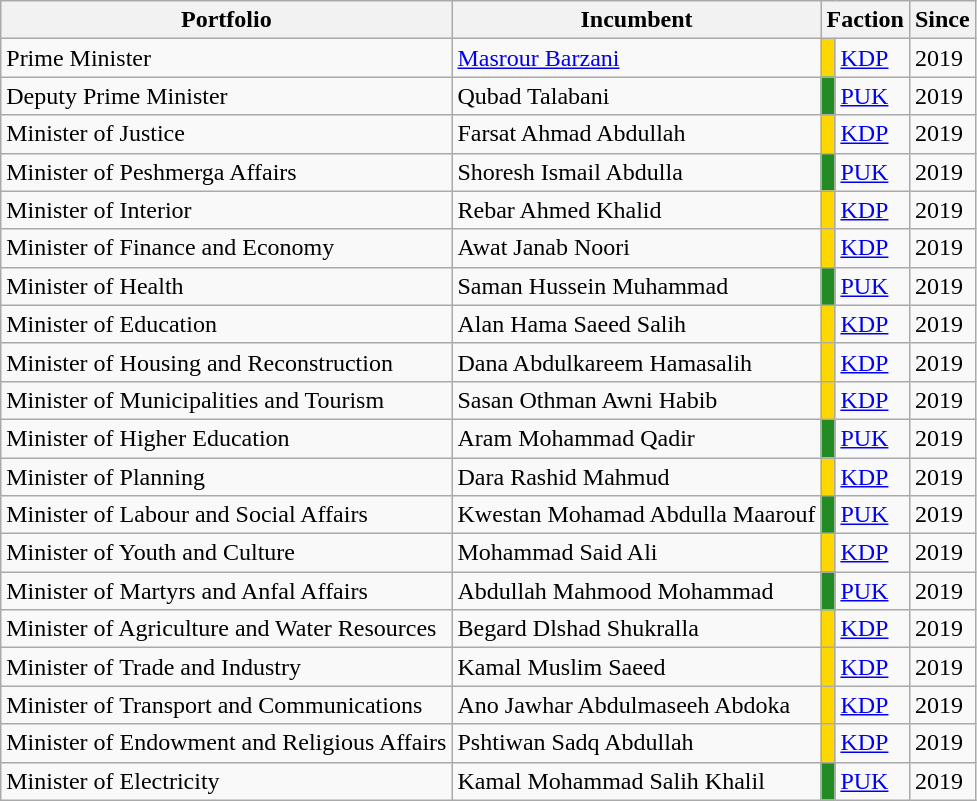<table class="wikitable">
<tr>
<th>Portfolio</th>
<th>Incumbent</th>
<th colspan="2">Faction</th>
<th>Since</th>
</tr>
<tr>
<td>Prime Minister</td>
<td><a href='#'>Masrour Barzani</a></td>
<td style="background: #FFD700;"></td>
<td><a href='#'>KDP</a></td>
<td>2019</td>
</tr>
<tr>
<td>Deputy Prime Minister</td>
<td>Qubad Talabani</td>
<td style="background: #228B22;"></td>
<td><a href='#'>PUK</a></td>
<td>2019</td>
</tr>
<tr>
<td>Minister of Justice</td>
<td>Farsat Ahmad Abdullah</td>
<td style="background: #FFD700;"></td>
<td><a href='#'>KDP</a></td>
<td>2019</td>
</tr>
<tr>
<td>Minister of Peshmerga Affairs</td>
<td>Shoresh Ismail Abdulla</td>
<td style="background: #228B22;"></td>
<td><a href='#'>PUK</a></td>
<td>2019</td>
</tr>
<tr>
<td>Minister of Interior</td>
<td>Rebar Ahmed Khalid</td>
<td style="background: #FFD700;"></td>
<td><a href='#'>KDP</a></td>
<td>2019</td>
</tr>
<tr>
<td>Minister of Finance and Economy</td>
<td>Awat Janab Noori</td>
<td style="background: #FFD700;"></td>
<td><a href='#'>KDP</a></td>
<td>2019</td>
</tr>
<tr>
<td>Minister of Health</td>
<td>Saman Hussein Muhammad</td>
<td style="background: #228B22;"></td>
<td><a href='#'>PUK</a></td>
<td>2019</td>
</tr>
<tr>
<td>Minister of Education</td>
<td>Alan Hama Saeed Salih</td>
<td style="background: #FFD700;"></td>
<td><a href='#'>KDP</a></td>
<td>2019</td>
</tr>
<tr>
<td>Minister of Housing and Reconstruction</td>
<td>Dana Abdulkareem Hamasalih</td>
<td style="background: #FFD700;"></td>
<td><a href='#'>KDP</a></td>
<td>2019</td>
</tr>
<tr>
<td>Minister of Municipalities and Tourism</td>
<td>Sasan Othman Awni Habib</td>
<td style="background: #FFD700;"></td>
<td><a href='#'>KDP</a></td>
<td>2019</td>
</tr>
<tr>
<td>Minister of Higher Education</td>
<td>Aram Mohammad Qadir</td>
<td style="background: #228B22;"></td>
<td><a href='#'>PUK</a></td>
<td>2019</td>
</tr>
<tr>
<td>Minister of Planning</td>
<td>Dara Rashid Mahmud</td>
<td style="background: #FFD700;"></td>
<td><a href='#'>KDP</a></td>
<td>2019</td>
</tr>
<tr>
<td>Minister of Labour and Social Affairs</td>
<td>Kwestan Mohamad Abdulla Maarouf</td>
<td style="background: #228B22;"></td>
<td><a href='#'>PUK</a></td>
<td>2019</td>
</tr>
<tr>
<td>Minister of Youth and Culture</td>
<td>Mohammad Said Ali</td>
<td style="background: #FFD700;"></td>
<td><a href='#'>KDP</a></td>
<td>2019</td>
</tr>
<tr>
<td>Minister of Martyrs and Anfal Affairs</td>
<td>Abdullah Mahmood Mohammad</td>
<td style="background: #228B22;"></td>
<td><a href='#'>PUK</a></td>
<td>2019</td>
</tr>
<tr>
<td>Minister of Agriculture and Water Resources</td>
<td>Begard Dlshad Shukralla</td>
<td style="background: #FFD700;"></td>
<td><a href='#'>KDP</a></td>
<td>2019</td>
</tr>
<tr>
<td>Minister of Trade and Industry</td>
<td>Kamal Muslim Saeed</td>
<td style="background: #FFD700;"></td>
<td><a href='#'>KDP</a></td>
<td>2019</td>
</tr>
<tr>
<td>Minister of Transport and Communications</td>
<td>Ano Jawhar Abdulmaseeh Abdoka</td>
<td style="background: #FFD700;"></td>
<td><a href='#'>KDP</a></td>
<td>2019</td>
</tr>
<tr>
<td>Minister of Endowment and Religious Affairs</td>
<td>Pshtiwan Sadq Abdullah</td>
<td style="background: #FFD700;"></td>
<td><a href='#'>KDP</a></td>
<td>2019</td>
</tr>
<tr>
<td>Minister of Electricity</td>
<td>Kamal Mohammad Salih Khalil</td>
<td style="background: #228B22;"></td>
<td><a href='#'>PUK</a></td>
<td>2019</td>
</tr>
</table>
